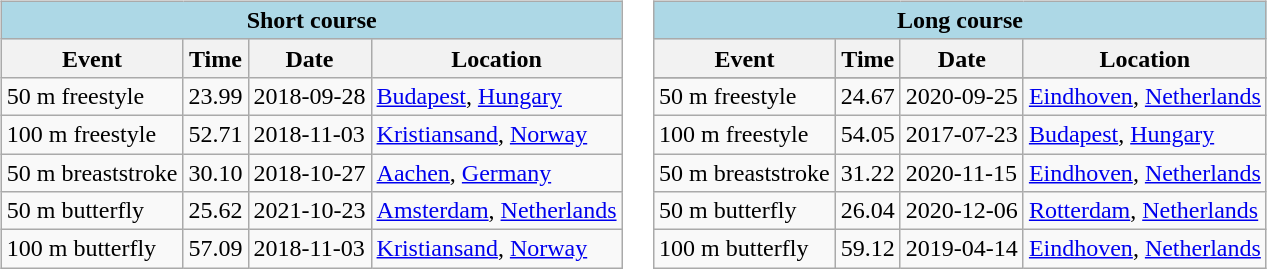<table>
<tr>
<td style="vertical-align:top; text-align:left;"><br><table class="wikitable" |>
<tr>
<th colspan="4" style="background: #add8e6;">Short course</th>
</tr>
<tr>
<th>Event</th>
<th>Time</th>
<th>Date</th>
<th>Location</th>
</tr>
<tr>
<td>50 m freestyle</td>
<td style="text-align:right;">23.99</td>
<td>2018-09-28</td>
<td><a href='#'>Budapest</a>, <a href='#'>Hungary</a></td>
</tr>
<tr>
<td>100 m freestyle</td>
<td style="text-align:right;">52.71</td>
<td>2018-11-03</td>
<td><a href='#'>Kristiansand</a>, <a href='#'>Norway</a></td>
</tr>
<tr>
<td>50 m breaststroke</td>
<td style="text-align:right;">30.10</td>
<td>2018-10-27</td>
<td><a href='#'>Aachen</a>, <a href='#'>Germany</a></td>
</tr>
<tr>
<td>50 m butterfly</td>
<td style="text-align:right;">25.62</td>
<td>2021-10-23</td>
<td><a href='#'>Amsterdam</a>, <a href='#'>Netherlands</a></td>
</tr>
<tr>
<td>100 m butterfly</td>
<td style="text-align:right;">57.09</td>
<td>2018-11-03</td>
<td><a href='#'>Kristiansand</a>, <a href='#'>Norway</a></td>
</tr>
</table>
</td>
<td valign=top align=left><br><table class="wikitable" |>
<tr>
<th colspan="4" style="background: #add8e6;">Long course</th>
</tr>
<tr>
<th>Event</th>
<th>Time</th>
<th>Date</th>
<th>Location</th>
</tr>
<tr>
</tr>
<tr>
<td>50 m freestyle</td>
<td style="text-align:right;">24.67</td>
<td>2020-09-25</td>
<td><a href='#'>Eindhoven</a>, <a href='#'>Netherlands</a></td>
</tr>
<tr>
<td>100 m freestyle</td>
<td style="text-align:right;">54.05</td>
<td>2017-07-23</td>
<td><a href='#'>Budapest</a>, <a href='#'>Hungary</a></td>
</tr>
<tr>
<td>50 m breaststroke</td>
<td style="text-align:right;">31.22</td>
<td>2020-11-15</td>
<td><a href='#'>Eindhoven</a>, <a href='#'>Netherlands</a></td>
</tr>
<tr>
<td>50 m butterfly</td>
<td style="text-align:right;">26.04</td>
<td>2020-12-06</td>
<td><a href='#'>Rotterdam</a>, <a href='#'>Netherlands</a></td>
</tr>
<tr>
<td>100 m butterfly</td>
<td style="text-align:right;">59.12</td>
<td>2019-04-14</td>
<td><a href='#'>Eindhoven</a>, <a href='#'>Netherlands</a></td>
</tr>
</table>
</td>
</tr>
</table>
